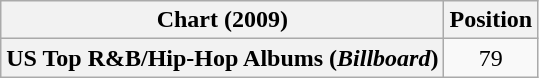<table class="wikitable plainrowheaders" style="text-align:center">
<tr>
<th scope="col">Chart (2009)</th>
<th scope="col">Position</th>
</tr>
<tr>
<th scope="row">US Top R&B/Hip-Hop Albums (<em>Billboard</em>)</th>
<td>79</td>
</tr>
</table>
